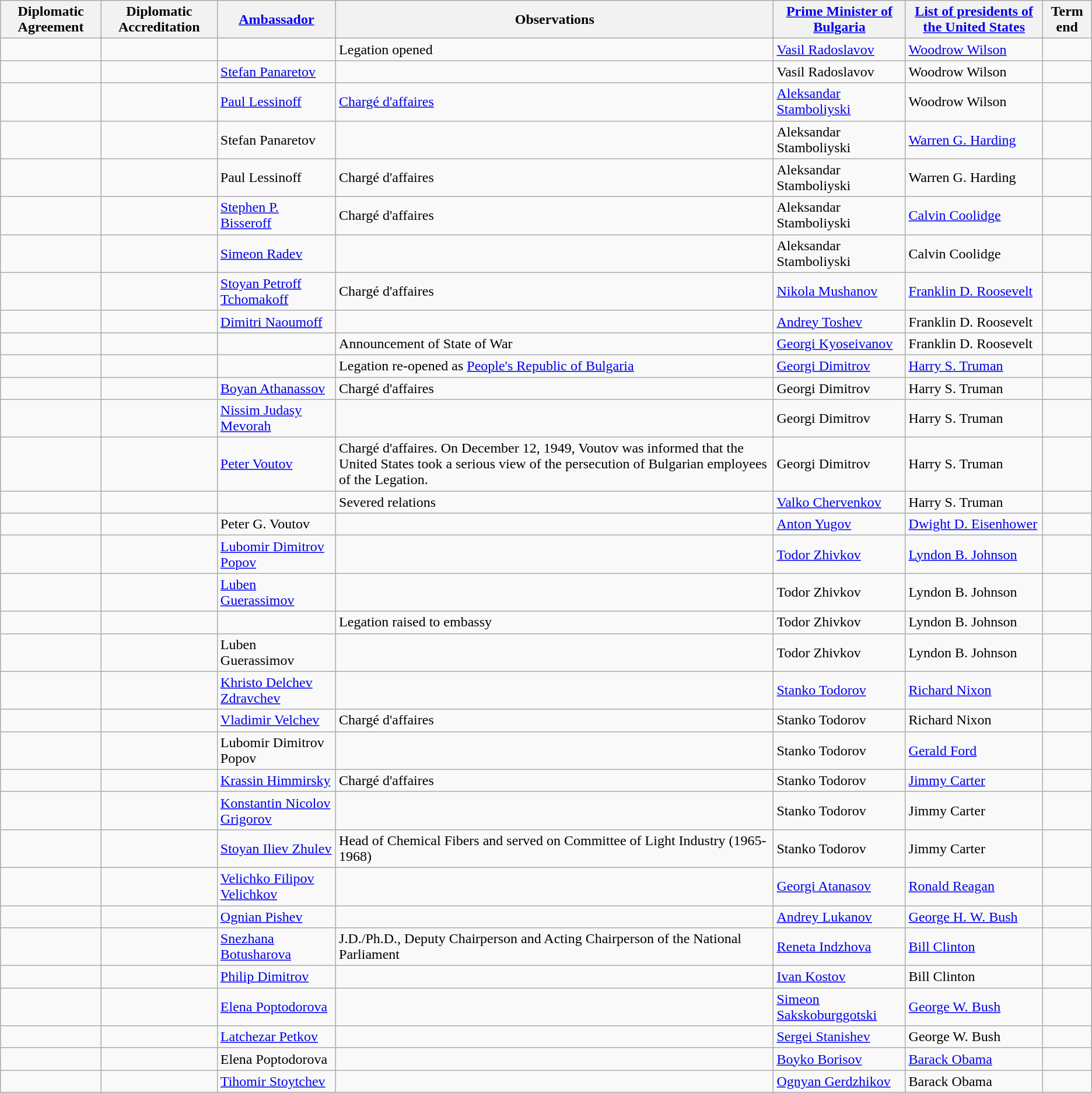<table class="wikitable sortable">
<tr>
<th>Diplomatic Agreement</th>
<th>Diplomatic Accreditation</th>
<th><a href='#'>Ambassador</a></th>
<th>Observations</th>
<th><a href='#'>Prime Minister of Bulgaria</a></th>
<th><a href='#'>List of presidents of the United States</a></th>
<th>Term end</th>
</tr>
<tr>
<td></td>
<td></td>
<td></td>
<td>Legation opened</td>
<td><a href='#'>Vasil Radoslavov</a></td>
<td><a href='#'>Woodrow Wilson</a></td>
<td></td>
</tr>
<tr>
<td></td>
<td></td>
<td><a href='#'>Stefan Panaretov</a></td>
<td></td>
<td>Vasil Radoslavov</td>
<td>Woodrow Wilson</td>
<td></td>
</tr>
<tr>
<td></td>
<td></td>
<td><a href='#'>Paul Lessinoff</a></td>
<td><a href='#'>Chargé d'affaires</a></td>
<td><a href='#'>Aleksandar Stamboliyski</a></td>
<td>Woodrow Wilson</td>
<td></td>
</tr>
<tr>
<td></td>
<td></td>
<td>Stefan Panaretov</td>
<td></td>
<td>Aleksandar Stamboliyski</td>
<td><a href='#'>Warren G. Harding</a></td>
<td></td>
</tr>
<tr>
<td></td>
<td></td>
<td>Paul Lessinoff</td>
<td>Chargé d'affaires</td>
<td>Aleksandar Stamboliyski</td>
<td>Warren G. Harding</td>
<td></td>
</tr>
<tr>
<td></td>
<td></td>
<td><a href='#'>Stephen P. Bisseroff</a></td>
<td>Chargé d'affaires</td>
<td>Aleksandar Stamboliyski</td>
<td><a href='#'>Calvin Coolidge</a></td>
<td></td>
</tr>
<tr>
<td></td>
<td></td>
<td><a href='#'>Simeon Radev</a></td>
<td></td>
<td>Aleksandar Stamboliyski</td>
<td>Calvin Coolidge</td>
<td></td>
</tr>
<tr>
<td></td>
<td></td>
<td><a href='#'>Stoyan Petroff Tchomakoff</a></td>
<td>Chargé d'affaires</td>
<td><a href='#'>Nikola Mushanov</a></td>
<td><a href='#'>Franklin D. Roosevelt</a></td>
<td></td>
</tr>
<tr>
<td></td>
<td></td>
<td><a href='#'>Dimitri Naoumoff</a></td>
<td></td>
<td><a href='#'>Andrey Toshev</a></td>
<td>Franklin D. Roosevelt</td>
<td></td>
</tr>
<tr>
<td></td>
<td></td>
<td></td>
<td>Announcement of State of War</td>
<td><a href='#'>Georgi Kyoseivanov</a></td>
<td>Franklin D. Roosevelt</td>
<td></td>
</tr>
<tr>
<td></td>
<td></td>
<td></td>
<td>Legation re-opened as <a href='#'>People's Republic of Bulgaria</a></td>
<td><a href='#'>Georgi Dimitrov</a></td>
<td><a href='#'>Harry S. Truman</a></td>
<td></td>
</tr>
<tr>
<td></td>
<td></td>
<td><a href='#'>Boyan Athanassov</a></td>
<td>Chargé d'affaires</td>
<td>Georgi Dimitrov</td>
<td>Harry S. Truman</td>
<td></td>
</tr>
<tr>
<td></td>
<td></td>
<td><a href='#'>Nissim Judasy Mevorah</a></td>
<td></td>
<td>Georgi Dimitrov</td>
<td>Harry S. Truman</td>
<td></td>
</tr>
<tr>
<td></td>
<td></td>
<td><a href='#'>Peter Voutov</a></td>
<td>Chargé d'affaires. On December 12, 1949, Voutov was informed that the United States took a serious view of the persecution of Bulgarian employees of the Legation.</td>
<td>Georgi Dimitrov</td>
<td>Harry S. Truman</td>
<td></td>
</tr>
<tr>
<td></td>
<td></td>
<td></td>
<td>Severed relations</td>
<td><a href='#'>Valko Chervenkov</a></td>
<td>Harry S. Truman</td>
<td></td>
</tr>
<tr>
<td></td>
<td></td>
<td>Peter G. Voutov</td>
<td></td>
<td><a href='#'>Anton Yugov</a></td>
<td><a href='#'>Dwight D. Eisenhower</a></td>
<td></td>
</tr>
<tr>
<td></td>
<td></td>
<td><a href='#'>Lubomir Dimitrov Popov</a></td>
<td></td>
<td><a href='#'>Todor Zhivkov</a></td>
<td><a href='#'>Lyndon B. Johnson</a></td>
<td></td>
</tr>
<tr>
<td></td>
<td></td>
<td><a href='#'>Luben Guerassimov</a></td>
<td></td>
<td>Todor Zhivkov</td>
<td>Lyndon B. Johnson</td>
<td></td>
</tr>
<tr>
<td></td>
<td></td>
<td></td>
<td>Legation raised to embassy</td>
<td>Todor Zhivkov</td>
<td>Lyndon B. Johnson</td>
<td></td>
</tr>
<tr>
<td></td>
<td></td>
<td>Luben Guerassimov</td>
<td></td>
<td>Todor Zhivkov</td>
<td>Lyndon B. Johnson</td>
<td></td>
</tr>
<tr>
<td></td>
<td></td>
<td><a href='#'>Khristo Delchev Zdravchev</a></td>
<td></td>
<td><a href='#'>Stanko Todorov</a></td>
<td><a href='#'>Richard Nixon</a></td>
<td></td>
</tr>
<tr>
<td></td>
<td></td>
<td><a href='#'>Vladimir Velchev</a></td>
<td>Chargé d'affaires</td>
<td>Stanko Todorov</td>
<td>Richard Nixon</td>
<td></td>
</tr>
<tr>
<td></td>
<td></td>
<td>Lubomir Dimitrov Popov</td>
<td></td>
<td>Stanko Todorov</td>
<td><a href='#'>Gerald Ford</a></td>
<td></td>
</tr>
<tr>
<td></td>
<td></td>
<td><a href='#'>Krassin Himmirsky</a></td>
<td>Chargé d'affaires</td>
<td>Stanko Todorov</td>
<td><a href='#'>Jimmy Carter</a></td>
<td></td>
</tr>
<tr>
<td></td>
<td></td>
<td><a href='#'>Konstantin Nicolov Grigorov</a></td>
<td></td>
<td>Stanko Todorov</td>
<td>Jimmy Carter</td>
<td></td>
</tr>
<tr>
<td></td>
<td></td>
<td><a href='#'>Stoyan Iliev Zhulev</a></td>
<td>Head of Chemical Fibers and served on Committee of Light Industry (1965-1968)</td>
<td>Stanko Todorov</td>
<td>Jimmy Carter</td>
<td></td>
</tr>
<tr>
<td></td>
<td></td>
<td><a href='#'>Velichko Filipov Velichkov</a></td>
<td></td>
<td><a href='#'>Georgi Atanasov</a></td>
<td><a href='#'>Ronald Reagan</a></td>
<td></td>
</tr>
<tr>
<td></td>
<td></td>
<td><a href='#'>Ognian Pishev</a></td>
<td></td>
<td><a href='#'>Andrey Lukanov</a></td>
<td><a href='#'>George H. W. Bush</a></td>
<td></td>
</tr>
<tr>
<td></td>
<td></td>
<td><a href='#'>Snezhana Botusharova</a></td>
<td>J.D./Ph.D., Deputy Chairperson and Acting Chairperson of the National Parliament</td>
<td><a href='#'>Reneta Indzhova</a></td>
<td><a href='#'>Bill Clinton</a></td>
<td></td>
</tr>
<tr>
<td></td>
<td></td>
<td><a href='#'>Philip Dimitrov</a></td>
<td></td>
<td><a href='#'>Ivan Kostov</a></td>
<td>Bill Clinton</td>
<td></td>
</tr>
<tr>
<td></td>
<td></td>
<td><a href='#'>Elena Poptodorova</a></td>
<td></td>
<td><a href='#'>Simeon Sakskoburggotski</a></td>
<td><a href='#'>George W. Bush</a></td>
<td></td>
</tr>
<tr>
<td></td>
<td></td>
<td><a href='#'>Latchezar Petkov</a></td>
<td></td>
<td><a href='#'>Sergei Stanishev</a></td>
<td>George W. Bush</td>
<td></td>
</tr>
<tr>
<td></td>
<td></td>
<td>Elena Poptodorova</td>
<td></td>
<td><a href='#'>Boyko Borisov</a></td>
<td><a href='#'>Barack Obama</a></td>
<td></td>
</tr>
<tr>
<td></td>
<td></td>
<td><a href='#'>Tihomir Stoytchev</a></td>
<td></td>
<td><a href='#'>Ognyan Gerdzhikov</a></td>
<td>Barack Obama</td>
<td></td>
</tr>
</table>
